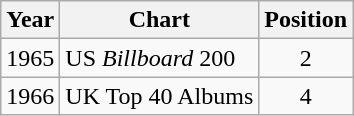<table class="wikitable">
<tr>
<th>Year</th>
<th>Chart</th>
<th>Position</th>
</tr>
<tr>
<td>1965</td>
<td>US <em>Billboard</em> 200</td>
<td style="text-align:center;">2</td>
</tr>
<tr>
<td>1966</td>
<td>UK Top 40 Albums</td>
<td style="text-align:center;">4</td>
</tr>
</table>
